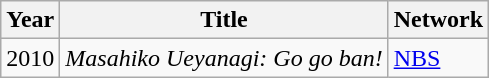<table class="wikitable">
<tr>
<th>Year</th>
<th>Title</th>
<th>Network</th>
</tr>
<tr>
<td>2010</td>
<td><em>Masahiko Ueyanagi: Go go ban!</em></td>
<td><a href='#'>NBS</a></td>
</tr>
</table>
